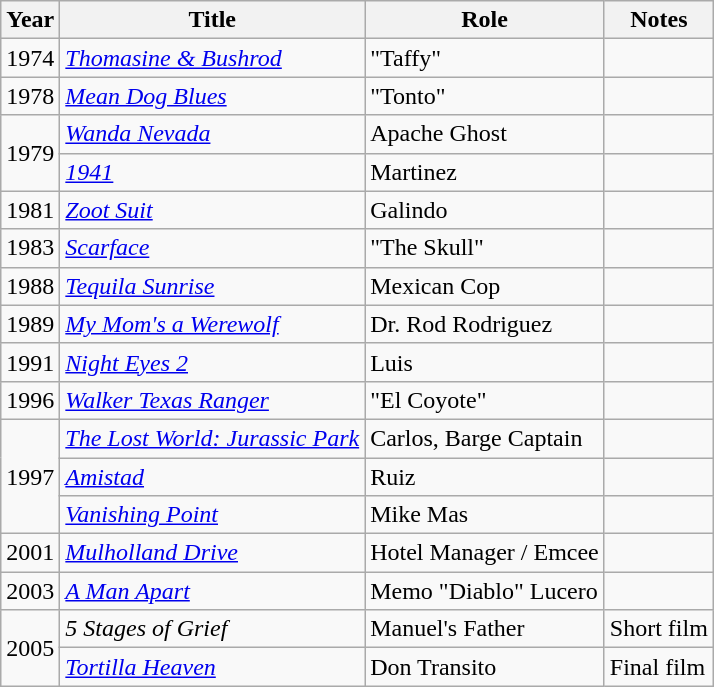<table class="wikitable plainrowheaders sortable">
<tr>
<th scope=col>Year</th>
<th scope=col>Title</th>
<th scope=col>Role</th>
<th scope=col class="unsortable">Notes</th>
</tr>
<tr>
<td>1974</td>
<td><em><a href='#'>Thomasine & Bushrod</a></em></td>
<td>"Taffy"</td>
<td></td>
</tr>
<tr>
<td>1978</td>
<td><em><a href='#'>Mean Dog Blues</a></em></td>
<td>"Tonto"</td>
<td></td>
</tr>
<tr>
<td rowspan=2>1979</td>
<td><em><a href='#'>Wanda Nevada</a></em></td>
<td>Apache Ghost</td>
<td></td>
</tr>
<tr>
<td><em><a href='#'>1941</a></em></td>
<td>Martinez</td>
<td></td>
</tr>
<tr>
<td>1981</td>
<td><em><a href='#'>Zoot Suit</a></em></td>
<td>Galindo</td>
<td></td>
</tr>
<tr>
<td>1983</td>
<td><em><a href='#'>Scarface</a></em></td>
<td>"The Skull"</td>
<td></td>
</tr>
<tr>
<td>1988</td>
<td><em><a href='#'>Tequila Sunrise</a></em></td>
<td>Mexican Cop</td>
<td></td>
</tr>
<tr>
<td>1989</td>
<td><em><a href='#'>My Mom's a Werewolf</a></em></td>
<td>Dr. Rod Rodriguez</td>
<td></td>
</tr>
<tr>
<td>1991</td>
<td><em><a href='#'>Night Eyes 2</a></em></td>
<td>Luis</td>
<td></td>
</tr>
<tr>
<td>1996</td>
<td><em><a href='#'>Walker Texas Ranger</a></em></td>
<td>"El Coyote"</td>
<td></td>
</tr>
<tr>
<td rowspan=3>1997</td>
<td><em><a href='#'>The Lost World: Jurassic Park</a></em></td>
<td>Carlos, Barge Captain</td>
<td></td>
</tr>
<tr>
<td><em><a href='#'>Amistad</a></em></td>
<td>Ruiz</td>
<td></td>
</tr>
<tr>
<td><em><a href='#'>Vanishing Point</a></em></td>
<td>Mike Mas</td>
<td></td>
</tr>
<tr>
<td>2001</td>
<td><em><a href='#'>Mulholland Drive</a></em></td>
<td>Hotel Manager / Emcee</td>
<td></td>
</tr>
<tr>
<td>2003</td>
<td><em><a href='#'>A Man Apart</a></em></td>
<td>Memo "Diablo" Lucero</td>
<td></td>
</tr>
<tr>
<td rowspan=2>2005</td>
<td><em>5 Stages of Grief</em></td>
<td>Manuel's Father</td>
<td>Short film</td>
</tr>
<tr>
<td><em><a href='#'>Tortilla Heaven</a></em></td>
<td>Don Transito</td>
<td>Final film</td>
</tr>
</table>
